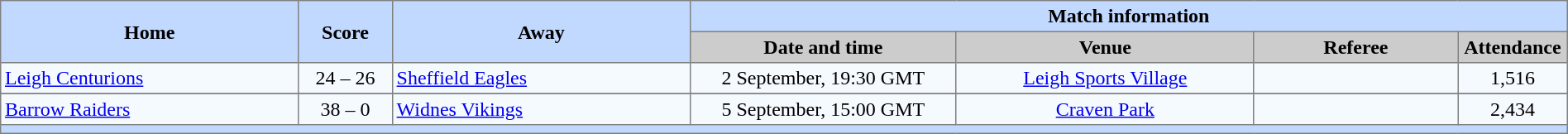<table border=1 style="border-collapse:collapse; text-align:center;" cellpadding=3 cellspacing=0 width=100%>
<tr bgcolor=#C1D8FF>
<th rowspan=2 width=19%>Home</th>
<th rowspan=2 width=6%>Score</th>
<th rowspan=2 width=19%>Away</th>
<th colspan=6>Match information</th>
</tr>
<tr bgcolor=#CCCCCC>
<th width=17%>Date and time</th>
<th width=19%>Venue</th>
<th width=13%>Referee</th>
<th width=7%>Attendance</th>
</tr>
<tr bgcolor=#F5FAFF>
<td align=left> <a href='#'>Leigh Centurions</a></td>
<td>24 – 26</td>
<td align=left> <a href='#'>Sheffield Eagles</a></td>
<td>2 September, 19:30 GMT</td>
<td><a href='#'>Leigh Sports Village</a></td>
<td></td>
<td>1,516</td>
</tr>
<tr bgcolor=#C1D8FF>
</tr>
<tr bgcolor=#F5FAFF>
<td align=left> <a href='#'>Barrow Raiders</a></td>
<td>38 – 0</td>
<td align=left> <a href='#'>Widnes Vikings</a></td>
<td>5 September, 15:00 GMT</td>
<td><a href='#'>Craven Park</a></td>
<td></td>
<td>2,434</td>
</tr>
<tr bgcolor=#C1D8FF>
<th colspan="10"></th>
</tr>
</table>
